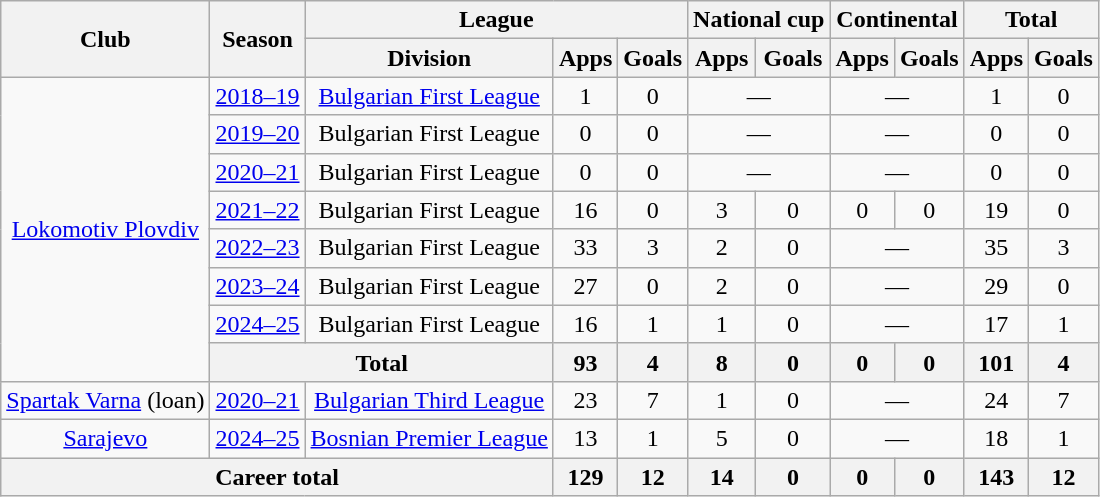<table class="wikitable" style="text-align:center">
<tr>
<th rowspan=2>Club</th>
<th rowspan=2>Season</th>
<th colspan=3>League</th>
<th colspan=2>National cup</th>
<th colspan=2>Continental</th>
<th colspan=2>Total</th>
</tr>
<tr>
<th>Division</th>
<th>Apps</th>
<th>Goals</th>
<th>Apps</th>
<th>Goals</th>
<th>Apps</th>
<th>Goals</th>
<th>Apps</th>
<th>Goals</th>
</tr>
<tr>
<td rowspan=8><a href='#'>Lokomotiv Plovdiv</a></td>
<td><a href='#'>2018–19</a></td>
<td><a href='#'>Bulgarian First League</a></td>
<td>1</td>
<td>0</td>
<td colspan=2>—</td>
<td colspan=2>—</td>
<td>1</td>
<td>0</td>
</tr>
<tr>
<td><a href='#'>2019–20</a></td>
<td>Bulgarian First League</td>
<td>0</td>
<td>0</td>
<td colspan=2>—</td>
<td colspan=2>—</td>
<td>0</td>
<td>0</td>
</tr>
<tr>
<td><a href='#'>2020–21</a></td>
<td>Bulgarian First League</td>
<td>0</td>
<td>0</td>
<td colspan=2>—</td>
<td colspan=2>—</td>
<td>0</td>
<td>0</td>
</tr>
<tr>
<td><a href='#'>2021–22</a></td>
<td>Bulgarian First League</td>
<td>16</td>
<td>0</td>
<td>3</td>
<td>0</td>
<td>0</td>
<td>0</td>
<td>19</td>
<td>0</td>
</tr>
<tr>
<td><a href='#'>2022–23</a></td>
<td>Bulgarian First League</td>
<td>33</td>
<td>3</td>
<td>2</td>
<td>0</td>
<td colspan=2>—</td>
<td>35</td>
<td>3</td>
</tr>
<tr>
<td><a href='#'>2023–24</a></td>
<td>Bulgarian First League</td>
<td>27</td>
<td>0</td>
<td>2</td>
<td>0</td>
<td colspan=2>—</td>
<td>29</td>
<td>0</td>
</tr>
<tr>
<td><a href='#'>2024–25</a></td>
<td>Bulgarian First League</td>
<td>16</td>
<td>1</td>
<td>1</td>
<td>0</td>
<td colspan=2>—</td>
<td>17</td>
<td>1</td>
</tr>
<tr>
<th colspan=2>Total</th>
<th>93</th>
<th>4</th>
<th>8</th>
<th>0</th>
<th>0</th>
<th>0</th>
<th>101</th>
<th>4</th>
</tr>
<tr>
<td><a href='#'>Spartak Varna</a> (loan)</td>
<td><a href='#'>2020–21</a></td>
<td><a href='#'>Bulgarian Third League</a></td>
<td>23</td>
<td>7</td>
<td>1</td>
<td>0</td>
<td colspan=2>—</td>
<td>24</td>
<td>7</td>
</tr>
<tr>
<td><a href='#'>Sarajevo</a></td>
<td><a href='#'>2024–25</a></td>
<td><a href='#'>Bosnian Premier League</a></td>
<td>13</td>
<td>1</td>
<td>5</td>
<td>0</td>
<td colspan=2>—</td>
<td>18</td>
<td>1</td>
</tr>
<tr>
<th colspan=3>Career total</th>
<th>129</th>
<th>12</th>
<th>14</th>
<th>0</th>
<th>0</th>
<th>0</th>
<th>143</th>
<th>12</th>
</tr>
</table>
